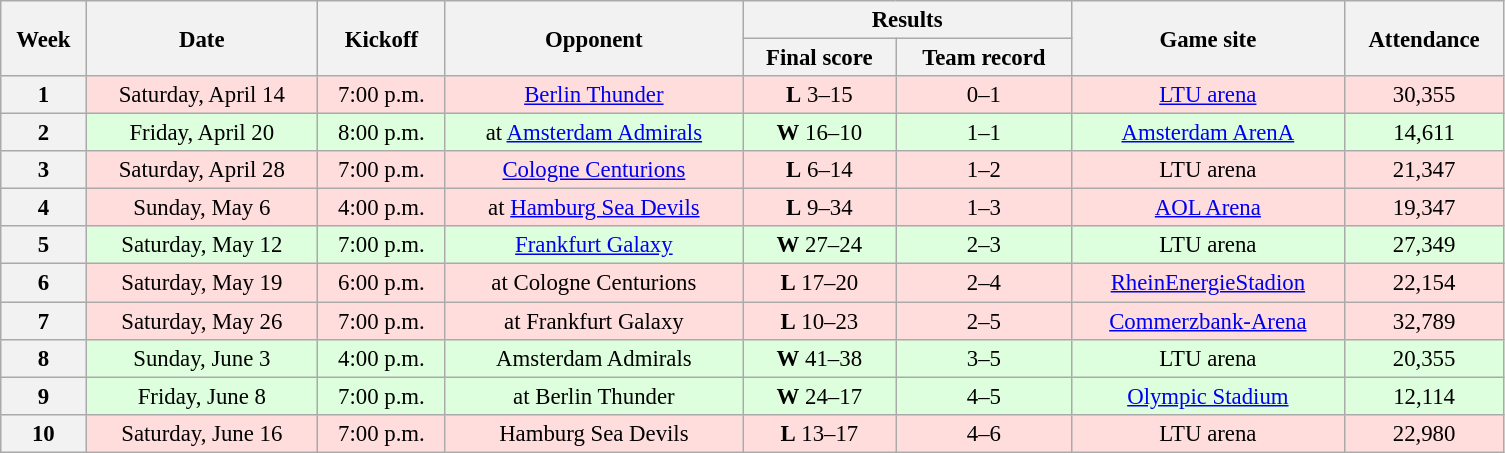<table class="wikitable" style="font-size:95%; text-align:center; width:66em">
<tr>
<th rowspan="2">Week</th>
<th rowspan="2">Date</th>
<th rowspan="2">Kickoff </th>
<th rowspan="2">Opponent</th>
<th colspan="2">Results</th>
<th rowspan="2">Game site</th>
<th rowspan="2">Attendance</th>
</tr>
<tr>
<th>Final score</th>
<th>Team record</th>
</tr>
<tr style="background:#FFDDDD">
<th>1</th>
<td>Saturday, April 14</td>
<td>7:00 p.m.</td>
<td><a href='#'>Berlin Thunder</a></td>
<td><strong>L</strong> 3–15</td>
<td>0–1</td>
<td><a href='#'>LTU arena</a></td>
<td>30,355</td>
</tr>
<tr style="background:#DDFFDD">
<th>2</th>
<td>Friday, April 20</td>
<td>8:00 p.m.</td>
<td>at <a href='#'>Amsterdam Admirals</a></td>
<td><strong>W</strong> 16–10</td>
<td>1–1</td>
<td><a href='#'>Amsterdam ArenA</a></td>
<td>14,611</td>
</tr>
<tr style="background:#FFDDDD">
<th>3</th>
<td>Saturday, April 28</td>
<td>7:00 p.m.</td>
<td><a href='#'>Cologne Centurions</a></td>
<td><strong>L</strong> 6–14</td>
<td>1–2</td>
<td>LTU arena</td>
<td>21,347</td>
</tr>
<tr style="background:#FFDDDD">
<th>4</th>
<td>Sunday, May 6</td>
<td>4:00 p.m.</td>
<td>at <a href='#'>Hamburg Sea Devils</a></td>
<td><strong>L</strong> 9–34</td>
<td>1–3</td>
<td><a href='#'>AOL Arena</a></td>
<td>19,347</td>
</tr>
<tr style="background:#DDFFDD">
<th>5</th>
<td>Saturday, May 12</td>
<td>7:00 p.m.</td>
<td><a href='#'>Frankfurt Galaxy</a></td>
<td><strong>W</strong> 27–24</td>
<td>2–3</td>
<td>LTU arena</td>
<td>27,349</td>
</tr>
<tr style="background:#FFDDDD">
<th>6</th>
<td>Saturday, May 19</td>
<td>6:00 p.m.</td>
<td>at Cologne Centurions</td>
<td><strong>L</strong> 17–20</td>
<td>2–4</td>
<td><a href='#'>RheinEnergieStadion</a></td>
<td>22,154</td>
</tr>
<tr style="background:#FFDDDD">
<th>7</th>
<td>Saturday, May 26</td>
<td>7:00 p.m.</td>
<td>at Frankfurt Galaxy</td>
<td><strong>L</strong> 10–23</td>
<td>2–5</td>
<td><a href='#'>Commerzbank-Arena</a></td>
<td>32,789</td>
</tr>
<tr style="background:#DDFFDD">
<th>8</th>
<td>Sunday, June 3</td>
<td>4:00 p.m.</td>
<td>Amsterdam Admirals</td>
<td><strong>W</strong> 41–38</td>
<td>3–5</td>
<td>LTU arena</td>
<td>20,355</td>
</tr>
<tr style="background:#DDFFDD">
<th>9</th>
<td>Friday, June 8</td>
<td>7:00 p.m.</td>
<td>at Berlin Thunder</td>
<td><strong>W</strong> 24–17</td>
<td>4–5</td>
<td><a href='#'>Olympic Stadium</a></td>
<td>12,114</td>
</tr>
<tr style="background:#FFDDDD">
<th>10</th>
<td>Saturday, June 16</td>
<td>7:00 p.m.</td>
<td>Hamburg Sea Devils</td>
<td><strong>L</strong> 13–17</td>
<td>4–6</td>
<td>LTU arena</td>
<td>22,980</td>
</tr>
</table>
